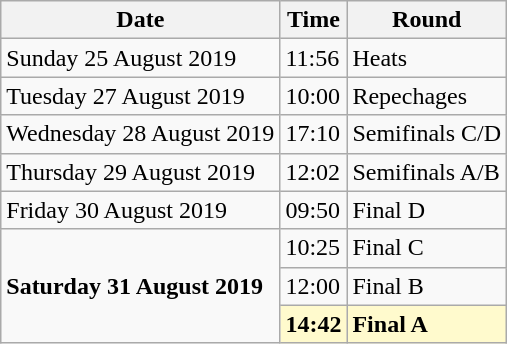<table class="wikitable">
<tr>
<th>Date</th>
<th>Time</th>
<th>Round</th>
</tr>
<tr>
<td>Sunday 25 August 2019</td>
<td>11:56</td>
<td>Heats</td>
</tr>
<tr>
<td>Tuesday 27 August 2019</td>
<td>10:00</td>
<td>Repechages</td>
</tr>
<tr>
<td>Wednesday 28 August 2019</td>
<td>17:10</td>
<td>Semifinals C/D</td>
</tr>
<tr>
<td>Thursday 29 August 2019</td>
<td>12:02</td>
<td>Semifinals A/B</td>
</tr>
<tr>
<td>Friday 30 August 2019</td>
<td>09:50</td>
<td>Final D</td>
</tr>
<tr>
<td rowspan=3><strong>Saturday 31 August 2019</strong></td>
<td>10:25</td>
<td>Final C</td>
</tr>
<tr>
<td>12:00</td>
<td>Final B</td>
</tr>
<tr>
<td style=background:lemonchiffon><strong>14:42</strong></td>
<td style=background:lemonchiffon><strong>Final A</strong></td>
</tr>
</table>
